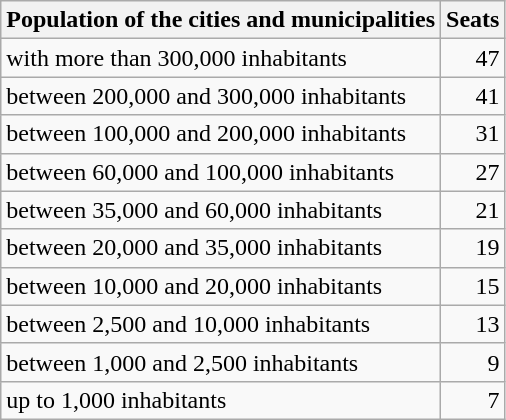<table class="wikitable">
<tr>
<th>Population of the cities and municipalities</th>
<th>Seats</th>
</tr>
<tr>
<td>with more than 300,000 inhabitants</td>
<td align=right>47</td>
</tr>
<tr>
<td>between 200,000 and 300,000 inhabitants</td>
<td align=right>41</td>
</tr>
<tr>
<td>between 100,000 and 200,000 inhabitants</td>
<td align=right>31</td>
</tr>
<tr>
<td>between 60,000 and 100,000 inhabitants</td>
<td align=right>27</td>
</tr>
<tr>
<td>between 35,000 and 60,000 inhabitants</td>
<td align=right>21</td>
</tr>
<tr>
<td>between 20,000 and 35,000 inhabitants</td>
<td align=right>19</td>
</tr>
<tr>
<td>between 10,000 and 20,000 inhabitants</td>
<td align=right>15</td>
</tr>
<tr>
<td>between 2,500 and 10,000 inhabitants</td>
<td align=right>13</td>
</tr>
<tr>
<td>between 1,000 and 2,500 inhabitants</td>
<td align=right>9</td>
</tr>
<tr>
<td>up to 1,000 inhabitants</td>
<td align=right>7</td>
</tr>
</table>
